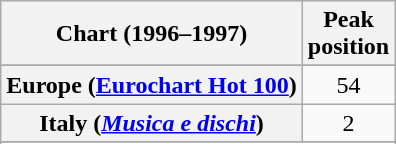<table class="wikitable sortable plainrowheaders" style="text-align:center">
<tr>
<th>Chart (1996–1997)</th>
<th>Peak<br>position</th>
</tr>
<tr>
</tr>
<tr>
</tr>
<tr>
</tr>
<tr>
<th scope="row">Europe (<a href='#'>Eurochart Hot 100</a>)</th>
<td>54</td>
</tr>
<tr>
<th scope="row">Italy (<em><a href='#'>Musica e dischi</a></em>)</th>
<td>2</td>
</tr>
<tr>
</tr>
<tr>
</tr>
<tr>
</tr>
</table>
